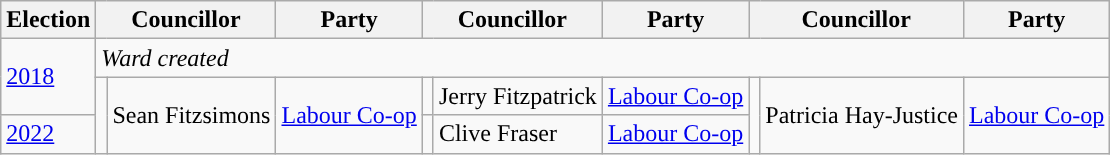<table class="wikitable">
<tr>
<th>Election</th>
<th colspan="2">Councillor</th>
<th>Party</th>
<th colspan="2">Councillor</th>
<th>Party</th>
<th colspan="2">Councillor</th>
<th>Party</th>
</tr>
<tr>
<td rowspan="2"><a href='#'>2018</a></td>
<td colspan="12"><em>Ward created</em></td>
</tr>
<tr>
<td rowspan="2" style="background-color: "></td>
<td rowspan="2">Sean Fitzsimons</td>
<td rowspan="2"><a href='#'>Labour Co-op</a></td>
<td style="background-color: "></td>
<td>Jerry Fitzpatrick</td>
<td><a href='#'>Labour Co-op</a></td>
<td rowspan="2" style="background-color: "></td>
<td rowspan="2">Patricia Hay-Justice</td>
<td rowspan="2"><a href='#'>Labour Co-op</a></td>
</tr>
<tr>
<td><a href='#'>2022</a></td>
<td style="background-color: "></td>
<td>Clive Fraser</td>
<td><a href='#'>Labour Co-op</a></td>
</tr>
</table>
